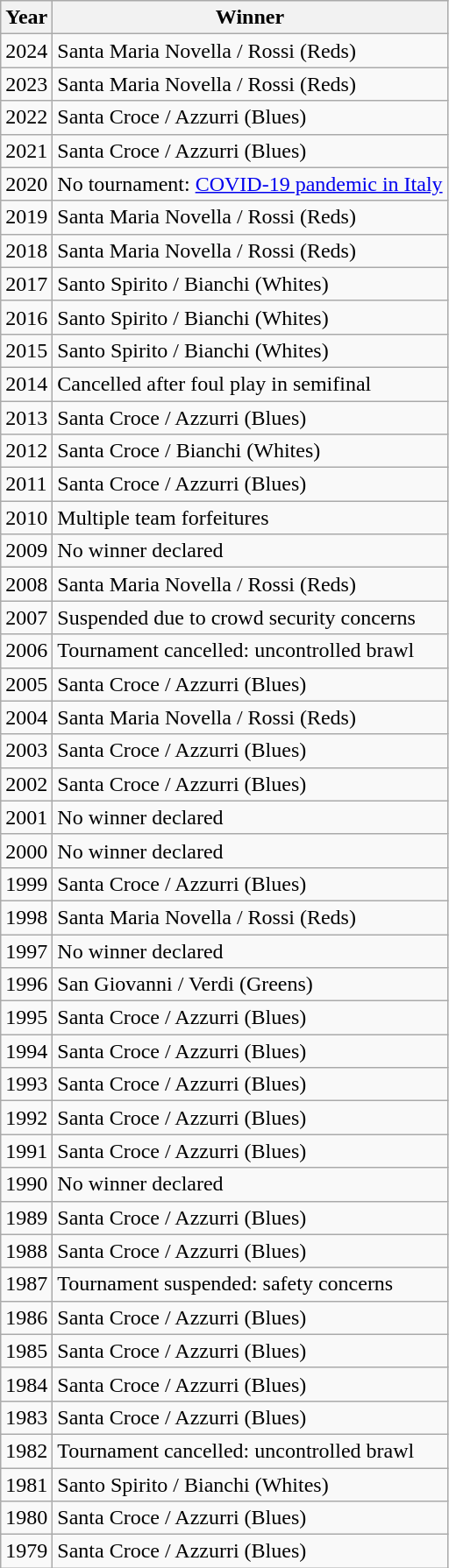<table class="wikitable">
<tr>
<th>Year</th>
<th>Winner</th>
</tr>
<tr>
<td>2024</td>
<td>Santa Maria Novella / Rossi (Reds)</td>
</tr>
<tr>
<td>2023</td>
<td>Santa Maria Novella / Rossi (Reds)</td>
</tr>
<tr>
<td>2022</td>
<td>Santa Croce / Azzurri (Blues)</td>
</tr>
<tr>
<td>2021</td>
<td>Santa Croce / Azzurri (Blues)</td>
</tr>
<tr>
<td>2020</td>
<td>No tournament: <a href='#'>COVID-19 pandemic in Italy</a></td>
</tr>
<tr>
<td>2019</td>
<td>Santa Maria Novella / Rossi (Reds)</td>
</tr>
<tr>
<td>2018</td>
<td>Santa Maria Novella / Rossi (Reds)</td>
</tr>
<tr>
<td>2017</td>
<td>Santo Spirito / Bianchi (Whites)</td>
</tr>
<tr>
<td>2016</td>
<td>Santo Spirito / Bianchi (Whites)</td>
</tr>
<tr>
<td>2015</td>
<td>Santo Spirito / Bianchi (Whites)</td>
</tr>
<tr>
<td>2014</td>
<td>Cancelled after foul play in semifinal</td>
</tr>
<tr>
<td>2013</td>
<td>Santa Croce / Azzurri (Blues)</td>
</tr>
<tr>
<td>2012</td>
<td>Santa Croce / Bianchi (Whites)</td>
</tr>
<tr>
<td>2011</td>
<td>Santa Croce / Azzurri (Blues)</td>
</tr>
<tr>
<td>2010</td>
<td>Multiple team forfeitures</td>
</tr>
<tr>
<td>2009</td>
<td>No winner declared</td>
</tr>
<tr>
<td>2008</td>
<td>Santa Maria Novella / Rossi (Reds)</td>
</tr>
<tr>
<td>2007</td>
<td>Suspended due to crowd security concerns</td>
</tr>
<tr>
<td>2006</td>
<td>Tournament cancelled: uncontrolled brawl</td>
</tr>
<tr>
<td>2005</td>
<td>Santa Croce / Azzurri (Blues)</td>
</tr>
<tr>
<td>2004</td>
<td>Santa Maria Novella / Rossi (Reds)</td>
</tr>
<tr>
<td>2003</td>
<td>Santa Croce / Azzurri (Blues)</td>
</tr>
<tr>
<td>2002</td>
<td>Santa Croce / Azzurri (Blues)</td>
</tr>
<tr>
<td>2001</td>
<td>No winner declared</td>
</tr>
<tr>
<td>2000</td>
<td>No winner declared</td>
</tr>
<tr>
<td>1999</td>
<td>Santa Croce / Azzurri (Blues)</td>
</tr>
<tr>
<td>1998</td>
<td>Santa Maria Novella / Rossi (Reds)</td>
</tr>
<tr>
<td>1997</td>
<td>No winner declared</td>
</tr>
<tr>
<td>1996</td>
<td>San Giovanni / Verdi (Greens)</td>
</tr>
<tr>
<td>1995</td>
<td>Santa Croce / Azzurri (Blues)</td>
</tr>
<tr>
<td>1994</td>
<td>Santa Croce / Azzurri (Blues)</td>
</tr>
<tr>
<td>1993</td>
<td>Santa Croce / Azzurri (Blues)</td>
</tr>
<tr>
<td>1992</td>
<td>Santa Croce / Azzurri (Blues)</td>
</tr>
<tr>
<td>1991</td>
<td>Santa Croce / Azzurri (Blues)</td>
</tr>
<tr>
<td>1990</td>
<td>No winner declared</td>
</tr>
<tr>
<td>1989</td>
<td>Santa Croce / Azzurri (Blues)</td>
</tr>
<tr>
<td>1988</td>
<td>Santa Croce / Azzurri (Blues)</td>
</tr>
<tr>
<td>1987</td>
<td>Tournament suspended: safety concerns</td>
</tr>
<tr>
<td>1986</td>
<td>Santa Croce / Azzurri (Blues)</td>
</tr>
<tr>
<td>1985</td>
<td>Santa Croce / Azzurri (Blues)</td>
</tr>
<tr>
<td>1984</td>
<td>Santa Croce / Azzurri (Blues)</td>
</tr>
<tr>
<td>1983</td>
<td>Santa Croce / Azzurri (Blues)</td>
</tr>
<tr>
<td>1982</td>
<td>Tournament cancelled: uncontrolled brawl</td>
</tr>
<tr>
<td>1981</td>
<td>Santo Spirito / Bianchi (Whites)</td>
</tr>
<tr>
<td>1980</td>
<td>Santa Croce / Azzurri (Blues)</td>
</tr>
<tr>
<td>1979</td>
<td>Santa Croce / Azzurri (Blues)</td>
</tr>
</table>
